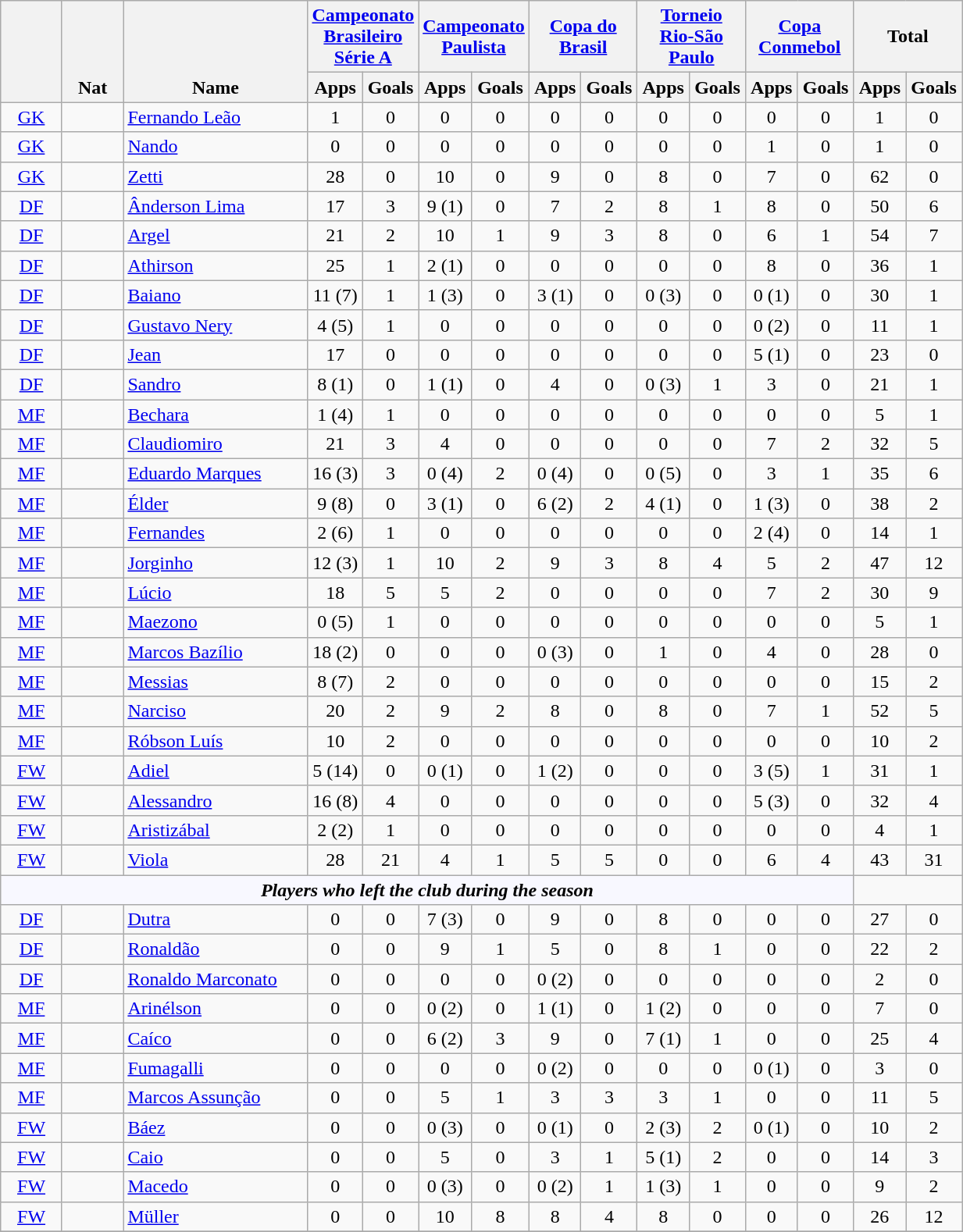<table class="wikitable sortable" style="text-align:center;">
<tr>
<th rowspan="2" width="45" valign="bottom"></th>
<th rowspan="2" width="45" valign="bottom">Nat</th>
<th rowspan="2" width="150" valign="bottom">Name</th>
<th colspan="2" width="85"><a href='#'>Campeonato Brasileiro Série A</a></th>
<th colspan="2" width="85"><a href='#'>Campeonato Paulista</a></th>
<th colspan="2" width="85"><a href='#'>Copa do Brasil</a></th>
<th colspan="2" width="85"><a href='#'>Torneio Rio-São Paulo</a></th>
<th colspan="2" width="85"><a href='#'>Copa Conmebol</a></th>
<th colspan="2" width="85">Total</th>
</tr>
<tr>
<th>Apps</th>
<th>Goals</th>
<th>Apps</th>
<th>Goals</th>
<th>Apps</th>
<th>Goals</th>
<th>Apps</th>
<th>Goals</th>
<th>Apps</th>
<th>Goals</th>
<th>Apps</th>
<th>Goals</th>
</tr>
<tr>
<td><a href='#'>GK</a></td>
<td></td>
<td align=left><a href='#'>Fernando Leão</a></td>
<td>1</td>
<td>0</td>
<td>0</td>
<td>0</td>
<td>0</td>
<td>0</td>
<td>0</td>
<td>0</td>
<td>0</td>
<td>0</td>
<td>1</td>
<td>0</td>
</tr>
<tr>
<td><a href='#'>GK</a></td>
<td></td>
<td align=left><a href='#'>Nando</a></td>
<td>0</td>
<td>0</td>
<td>0</td>
<td>0</td>
<td>0</td>
<td>0</td>
<td>0</td>
<td>0</td>
<td>1</td>
<td>0</td>
<td>1</td>
<td>0</td>
</tr>
<tr>
<td><a href='#'>GK</a></td>
<td></td>
<td align=left><a href='#'>Zetti</a></td>
<td>28</td>
<td>0</td>
<td>10</td>
<td>0</td>
<td>9</td>
<td>0</td>
<td>8</td>
<td>0</td>
<td>7</td>
<td>0</td>
<td>62</td>
<td>0</td>
</tr>
<tr>
<td><a href='#'>DF</a></td>
<td></td>
<td align=left><a href='#'>Ânderson Lima</a></td>
<td>17</td>
<td>3</td>
<td>9 (1)</td>
<td>0</td>
<td>7</td>
<td>2</td>
<td>8</td>
<td>1</td>
<td>8</td>
<td>0</td>
<td>50</td>
<td>6</td>
</tr>
<tr>
<td><a href='#'>DF</a></td>
<td></td>
<td align=left><a href='#'>Argel</a></td>
<td>21</td>
<td>2</td>
<td>10</td>
<td>1</td>
<td>9</td>
<td>3</td>
<td>8</td>
<td>0</td>
<td>6</td>
<td>1</td>
<td>54</td>
<td>7</td>
</tr>
<tr>
<td><a href='#'>DF</a></td>
<td></td>
<td align=left><a href='#'>Athirson</a></td>
<td>25</td>
<td>1</td>
<td>2 (1)</td>
<td>0</td>
<td>0</td>
<td>0</td>
<td>0</td>
<td>0</td>
<td>8</td>
<td>0</td>
<td>36</td>
<td>1</td>
</tr>
<tr>
<td><a href='#'>DF</a></td>
<td></td>
<td align=left><a href='#'>Baiano</a></td>
<td>11 (7)</td>
<td>1</td>
<td>1 (3)</td>
<td>0</td>
<td>3 (1)</td>
<td>0</td>
<td>0 (3)</td>
<td>0</td>
<td>0 (1)</td>
<td>0</td>
<td>30</td>
<td>1</td>
</tr>
<tr>
<td><a href='#'>DF</a></td>
<td></td>
<td align=left><a href='#'>Gustavo Nery</a></td>
<td>4 (5)</td>
<td>1</td>
<td>0</td>
<td>0</td>
<td>0</td>
<td>0</td>
<td>0</td>
<td>0</td>
<td>0 (2)</td>
<td>0</td>
<td>11</td>
<td>1</td>
</tr>
<tr>
<td><a href='#'>DF</a></td>
<td></td>
<td align=left><a href='#'>Jean</a></td>
<td>17</td>
<td>0</td>
<td>0</td>
<td>0</td>
<td>0</td>
<td>0</td>
<td>0</td>
<td>0</td>
<td>5 (1)</td>
<td>0</td>
<td>23</td>
<td>0</td>
</tr>
<tr>
<td><a href='#'>DF</a></td>
<td></td>
<td align=left><a href='#'>Sandro</a></td>
<td>8 (1)</td>
<td>0</td>
<td>1 (1)</td>
<td>0</td>
<td>4</td>
<td>0</td>
<td>0 (3)</td>
<td>1</td>
<td>3</td>
<td>0</td>
<td>21</td>
<td>1</td>
</tr>
<tr>
<td><a href='#'>MF</a></td>
<td></td>
<td align=left><a href='#'>Bechara</a></td>
<td>1 (4)</td>
<td>1</td>
<td>0</td>
<td>0</td>
<td>0</td>
<td>0</td>
<td>0</td>
<td>0</td>
<td>0</td>
<td>0</td>
<td>5</td>
<td>1</td>
</tr>
<tr>
<td><a href='#'>MF</a></td>
<td></td>
<td align=left><a href='#'>Claudiomiro</a></td>
<td>21</td>
<td>3</td>
<td>4</td>
<td>0</td>
<td>0</td>
<td>0</td>
<td>0</td>
<td>0</td>
<td>7</td>
<td>2</td>
<td>32</td>
<td>5</td>
</tr>
<tr>
<td><a href='#'>MF</a></td>
<td></td>
<td align=left><a href='#'>Eduardo Marques</a></td>
<td>16 (3)</td>
<td>3</td>
<td>0 (4)</td>
<td>2</td>
<td>0 (4)</td>
<td>0</td>
<td>0 (5)</td>
<td>0</td>
<td>3</td>
<td>1</td>
<td>35</td>
<td>6</td>
</tr>
<tr>
<td><a href='#'>MF</a></td>
<td></td>
<td align=left><a href='#'>Élder</a></td>
<td>9 (8)</td>
<td>0</td>
<td>3 (1)</td>
<td>0</td>
<td>6 (2)</td>
<td>2</td>
<td>4 (1)</td>
<td>0</td>
<td>1 (3)</td>
<td>0</td>
<td>38</td>
<td>2</td>
</tr>
<tr>
<td><a href='#'>MF</a></td>
<td></td>
<td align=left><a href='#'>Fernandes</a></td>
<td>2 (6)</td>
<td>1</td>
<td>0</td>
<td>0</td>
<td>0</td>
<td>0</td>
<td>0</td>
<td>0</td>
<td>2 (4)</td>
<td>0</td>
<td>14</td>
<td>1</td>
</tr>
<tr>
<td><a href='#'>MF</a></td>
<td></td>
<td align=left><a href='#'>Jorginho</a></td>
<td>12 (3)</td>
<td>1</td>
<td>10</td>
<td>2</td>
<td>9</td>
<td>3</td>
<td>8</td>
<td>4</td>
<td>5</td>
<td>2</td>
<td>47</td>
<td>12</td>
</tr>
<tr>
<td><a href='#'>MF</a></td>
<td></td>
<td align=left><a href='#'>Lúcio</a></td>
<td>18</td>
<td>5</td>
<td>5</td>
<td>2</td>
<td>0</td>
<td>0</td>
<td>0</td>
<td>0</td>
<td>7</td>
<td>2</td>
<td>30</td>
<td>9</td>
</tr>
<tr>
<td><a href='#'>MF</a></td>
<td></td>
<td align=left><a href='#'>Maezono</a></td>
<td>0 (5)</td>
<td>1</td>
<td>0</td>
<td>0</td>
<td>0</td>
<td>0</td>
<td>0</td>
<td>0</td>
<td>0</td>
<td>0</td>
<td>5</td>
<td>1</td>
</tr>
<tr>
<td><a href='#'>MF</a></td>
<td></td>
<td align=left><a href='#'>Marcos Bazílio</a></td>
<td>18 (2)</td>
<td>0</td>
<td>0</td>
<td>0</td>
<td>0 (3)</td>
<td>0</td>
<td>1</td>
<td>0</td>
<td>4</td>
<td>0</td>
<td>28</td>
<td>0</td>
</tr>
<tr>
<td><a href='#'>MF</a></td>
<td></td>
<td align=left><a href='#'>Messias</a></td>
<td>8 (7)</td>
<td>2</td>
<td>0</td>
<td>0</td>
<td>0</td>
<td>0</td>
<td>0</td>
<td>0</td>
<td>0</td>
<td>0</td>
<td>15</td>
<td>2</td>
</tr>
<tr>
<td><a href='#'>MF</a></td>
<td></td>
<td align=left><a href='#'>Narciso</a></td>
<td>20</td>
<td>2</td>
<td>9</td>
<td>2</td>
<td>8</td>
<td>0</td>
<td>8</td>
<td>0</td>
<td>7</td>
<td>1</td>
<td>52</td>
<td>5</td>
</tr>
<tr>
<td><a href='#'>MF</a></td>
<td></td>
<td align=left><a href='#'>Róbson Luís</a></td>
<td>10</td>
<td>2</td>
<td>0</td>
<td>0</td>
<td>0</td>
<td>0</td>
<td>0</td>
<td>0</td>
<td>0</td>
<td>0</td>
<td>10</td>
<td>2</td>
</tr>
<tr>
<td><a href='#'>FW</a></td>
<td></td>
<td align=left><a href='#'>Adiel</a></td>
<td>5 (14)</td>
<td>0</td>
<td>0 (1)</td>
<td>0</td>
<td>1 (2)</td>
<td>0</td>
<td>0</td>
<td>0</td>
<td>3 (5)</td>
<td>1</td>
<td>31</td>
<td>1</td>
</tr>
<tr>
<td><a href='#'>FW</a></td>
<td></td>
<td align=left><a href='#'>Alessandro</a></td>
<td>16 (8)</td>
<td>4</td>
<td>0</td>
<td>0</td>
<td>0</td>
<td>0</td>
<td>0</td>
<td>0</td>
<td>5 (3)</td>
<td>0</td>
<td>32</td>
<td>4</td>
</tr>
<tr>
<td><a href='#'>FW</a></td>
<td></td>
<td align=left><a href='#'>Aristizábal</a></td>
<td>2 (2)</td>
<td>1</td>
<td>0</td>
<td>0</td>
<td>0</td>
<td>0</td>
<td>0</td>
<td>0</td>
<td>0</td>
<td>0</td>
<td>4</td>
<td>1</td>
</tr>
<tr>
<td><a href='#'>FW</a></td>
<td></td>
<td align=left><a href='#'>Viola</a></td>
<td>28</td>
<td>21</td>
<td>4</td>
<td>1</td>
<td>5</td>
<td>5</td>
<td>0</td>
<td>0</td>
<td>6</td>
<td>4</td>
<td>43</td>
<td>31</td>
</tr>
<tr>
<th colspan=13 style="background: #F8F8FF" align=center><em>Players who left the club during the season</em></th>
</tr>
<tr>
<td><a href='#'>DF</a></td>
<td></td>
<td align=left><a href='#'>Dutra</a></td>
<td>0</td>
<td>0</td>
<td>7 (3)</td>
<td>0</td>
<td>9</td>
<td>0</td>
<td>8</td>
<td>0</td>
<td>0</td>
<td>0</td>
<td>27</td>
<td>0</td>
</tr>
<tr>
<td><a href='#'>DF</a></td>
<td></td>
<td align=left><a href='#'>Ronaldão</a></td>
<td>0</td>
<td>0</td>
<td>9</td>
<td>1</td>
<td>5</td>
<td>0</td>
<td>8</td>
<td>1</td>
<td>0</td>
<td>0</td>
<td>22</td>
<td>2</td>
</tr>
<tr>
<td><a href='#'>DF</a></td>
<td></td>
<td align=left><a href='#'>Ronaldo Marconato</a></td>
<td>0</td>
<td>0</td>
<td>0</td>
<td>0</td>
<td>0 (2)</td>
<td>0</td>
<td>0</td>
<td>0</td>
<td>0</td>
<td>0</td>
<td>2</td>
<td>0</td>
</tr>
<tr>
<td><a href='#'>MF</a></td>
<td></td>
<td align=left><a href='#'>Arinélson</a></td>
<td>0</td>
<td>0</td>
<td>0 (2)</td>
<td>0</td>
<td>1 (1)</td>
<td>0</td>
<td>1 (2)</td>
<td>0</td>
<td>0</td>
<td>0</td>
<td>7</td>
<td>0</td>
</tr>
<tr>
<td><a href='#'>MF</a></td>
<td></td>
<td align=left><a href='#'>Caíco</a></td>
<td>0</td>
<td>0</td>
<td>6 (2)</td>
<td>3</td>
<td>9</td>
<td>0</td>
<td>7 (1)</td>
<td>1</td>
<td>0</td>
<td>0</td>
<td>25</td>
<td>4</td>
</tr>
<tr>
<td><a href='#'>MF</a></td>
<td></td>
<td align=left><a href='#'>Fumagalli</a></td>
<td>0</td>
<td>0</td>
<td>0</td>
<td>0</td>
<td>0 (2)</td>
<td>0</td>
<td>0</td>
<td>0</td>
<td>0 (1)</td>
<td>0</td>
<td>3</td>
<td>0</td>
</tr>
<tr>
<td><a href='#'>MF</a></td>
<td></td>
<td align=left><a href='#'>Marcos Assunção</a></td>
<td>0</td>
<td>0</td>
<td>5</td>
<td>1</td>
<td>3</td>
<td>3</td>
<td>3</td>
<td>1</td>
<td>0</td>
<td>0</td>
<td>11</td>
<td>5</td>
</tr>
<tr>
<td><a href='#'>FW</a></td>
<td></td>
<td align=left><a href='#'>Báez</a></td>
<td>0</td>
<td>0</td>
<td>0 (3)</td>
<td>0</td>
<td>0 (1)</td>
<td>0</td>
<td>2 (3)</td>
<td>2</td>
<td>0 (1)</td>
<td>0</td>
<td>10</td>
<td>2</td>
</tr>
<tr>
<td><a href='#'>FW</a></td>
<td></td>
<td align=left><a href='#'>Caio</a></td>
<td>0</td>
<td>0</td>
<td>5</td>
<td>0</td>
<td>3</td>
<td>1</td>
<td>5 (1)</td>
<td>2</td>
<td>0</td>
<td>0</td>
<td>14</td>
<td>3</td>
</tr>
<tr>
<td><a href='#'>FW</a></td>
<td></td>
<td align=left><a href='#'>Macedo</a></td>
<td>0</td>
<td>0</td>
<td>0 (3)</td>
<td>0</td>
<td>0 (2)</td>
<td>1</td>
<td>1 (3)</td>
<td>1</td>
<td>0</td>
<td>0</td>
<td>9</td>
<td>2</td>
</tr>
<tr>
<td><a href='#'>FW</a></td>
<td></td>
<td align=left><a href='#'>Müller</a></td>
<td>0</td>
<td>0</td>
<td>10</td>
<td>8</td>
<td>8</td>
<td>4</td>
<td>8</td>
<td>0</td>
<td>0</td>
<td>0</td>
<td>26</td>
<td>12</td>
</tr>
<tr>
</tr>
</table>
